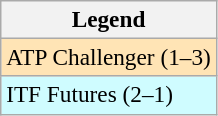<table class=wikitable style=font-size:97%>
<tr>
<th>Legend</th>
</tr>
<tr bgcolor=moccasin>
<td>ATP Challenger (1–3)</td>
</tr>
<tr bgcolor=cffcff>
<td>ITF Futures (2–1)</td>
</tr>
</table>
